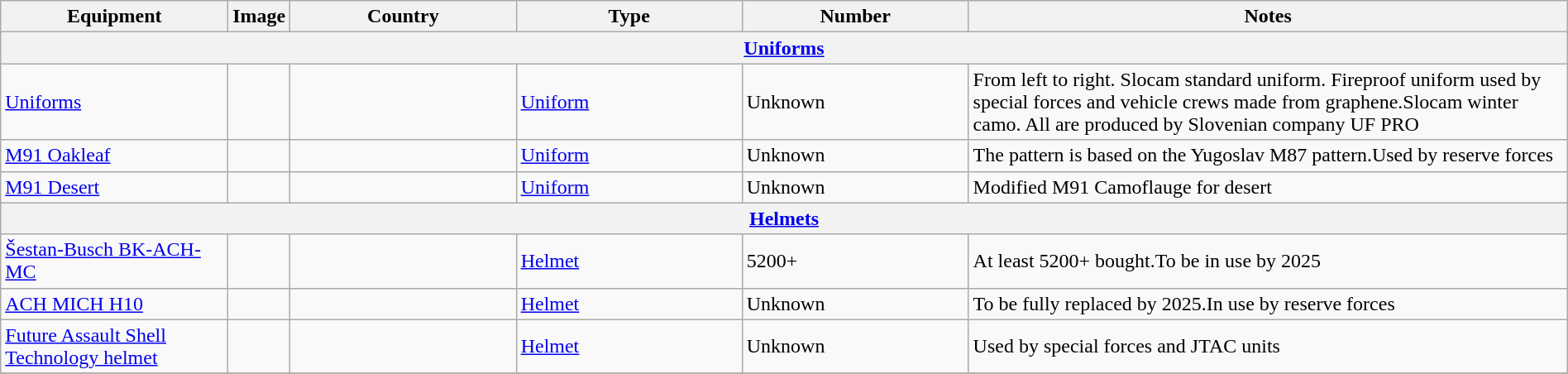<table class="wikitable" style="width:100%;">
<tr>
<th style="width:15%;">Equipment</th>
<th style="width:0%;">Image</th>
<th style="width:15%;">Country</th>
<th style="width:15%;">Type</th>
<th style="width:15%;">Number</th>
<th style="width:40%;">Notes</th>
</tr>
<tr>
<th colspan="6"><a href='#'>Uniforms</a></th>
</tr>
<tr>
<td><a href='#'>Uniforms</a></td>
<td></td>
<td></td>
<td><a href='#'>Uniform</a></td>
<td>Unknown</td>
<td>From left to right. Slocam standard uniform. Fireproof uniform used by special forces and vehicle crews made from graphene.Slocam winter camo. All are produced by Slovenian company UF PRO</td>
</tr>
<tr>
<td><a href='#'>M91 Oakleaf</a></td>
<td></td>
<td><br></td>
<td><a href='#'>Uniform</a></td>
<td>Unknown</td>
<td>The pattern is based on the Yugoslav M87 pattern.Used by reserve forces</td>
</tr>
<tr>
<td><a href='#'>M91 Desert</a></td>
<td></td>
<td><br></td>
<td><a href='#'>Uniform</a></td>
<td>Unknown</td>
<td>Modified M91 Camoflauge for desert</td>
</tr>
<tr>
<th colspan="6"><a href='#'>Helmets</a></th>
</tr>
<tr>
<td><a href='#'>Šestan-Busch BK-ACH-MC</a></td>
<td></td>
<td><br></td>
<td><a href='#'>Helmet</a></td>
<td>5200+</td>
<td>At least 5200+ bought.To be in use by 2025</td>
</tr>
<tr>
<td><a href='#'>ACH MICH H10</a></td>
<td></td>
<td></td>
<td><a href='#'>Helmet</a></td>
<td>Unknown</td>
<td>To be fully replaced by 2025.In use by reserve forces</td>
</tr>
<tr>
<td><a href='#'>Future Assault Shell Technology helmet</a></td>
<td></td>
<td></td>
<td><a href='#'>Helmet</a></td>
<td>Unknown</td>
<td>Used by special forces and JTAC units</td>
</tr>
<tr>
</tr>
</table>
